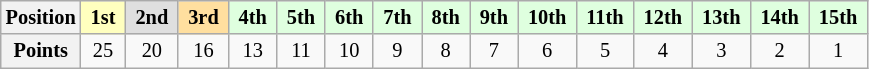<table class="wikitable" style="font-size:85%; text-align:center">
<tr>
<th>Position</th>
<td style="background:#ffffbf;"> <strong>1st</strong> </td>
<td style="background:#dfdfdf;"> <strong>2nd</strong> </td>
<td style="background:#ffdf9f;"> <strong>3rd</strong> </td>
<td style="background:#dfffdf;"> <strong>4th</strong> </td>
<td style="background:#dfffdf;"> <strong>5th</strong> </td>
<td style="background:#dfffdf;"> <strong>6th</strong> </td>
<td style="background:#dfffdf;"> <strong>7th</strong> </td>
<td style="background:#dfffdf;"> <strong>8th</strong> </td>
<td style="background:#dfffdf;"> <strong>9th</strong> </td>
<td style="background:#dfffdf;"> <strong>10th</strong> </td>
<td style="background:#dfffdf;"> <strong>11th</strong> </td>
<td style="background:#dfffdf;"> <strong>12th</strong> </td>
<td style="background:#dfffdf;"> <strong>13th</strong> </td>
<td style="background:#dfffdf;"> <strong>14th</strong> </td>
<td style="background:#dfffdf;"> <strong>15th</strong> </td>
</tr>
<tr>
<th>Points</th>
<td>25</td>
<td>20</td>
<td>16</td>
<td>13</td>
<td>11</td>
<td>10</td>
<td>9</td>
<td>8</td>
<td>7</td>
<td>6</td>
<td>5</td>
<td>4</td>
<td>3</td>
<td>2</td>
<td>1</td>
</tr>
</table>
